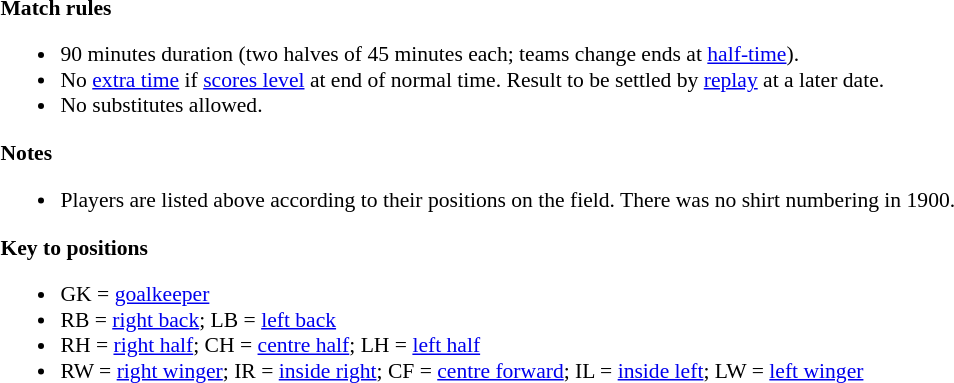<table width=100% style="font-size: 90%">
<tr>
<td width=50% valign=top><br><strong>Match rules</strong><ul><li>90 minutes duration (two halves of 45 minutes each; teams change ends at <a href='#'>half-time</a>).</li><li>No <a href='#'>extra time</a> if <a href='#'>scores level</a> at end of normal time. Result to be settled by <a href='#'>replay</a> at a later date.</li><li>No substitutes allowed.</li></ul><strong>Notes</strong><ul><li>Players are listed above according to their positions on the field. There was no shirt numbering in 1900.</li></ul><strong>Key to positions</strong><ul><li>GK = <a href='#'>goalkeeper</a></li><li>RB = <a href='#'>right back</a>; LB = <a href='#'>left back</a></li><li>RH = <a href='#'>right half</a>; CH = <a href='#'>centre half</a>; LH = <a href='#'>left half</a></li><li>RW = <a href='#'>right winger</a>; IR = <a href='#'>inside right</a>; CF = <a href='#'>centre forward</a>; IL = <a href='#'>inside left</a>; LW = <a href='#'>left winger</a></li></ul></td>
</tr>
</table>
